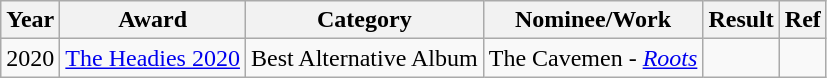<table class="wikitable">
<tr>
<th>Year</th>
<th>Award</th>
<th>Category</th>
<th>Nominee/Work</th>
<th>Result</th>
<th>Ref</th>
</tr>
<tr>
<td>2020</td>
<td><a href='#'>The Headies 2020</a></td>
<td>Best Alternative Album</td>
<td>The Cavemen - <em><a href='#'>Roots</a></em></td>
<td></td>
<td></td>
</tr>
</table>
